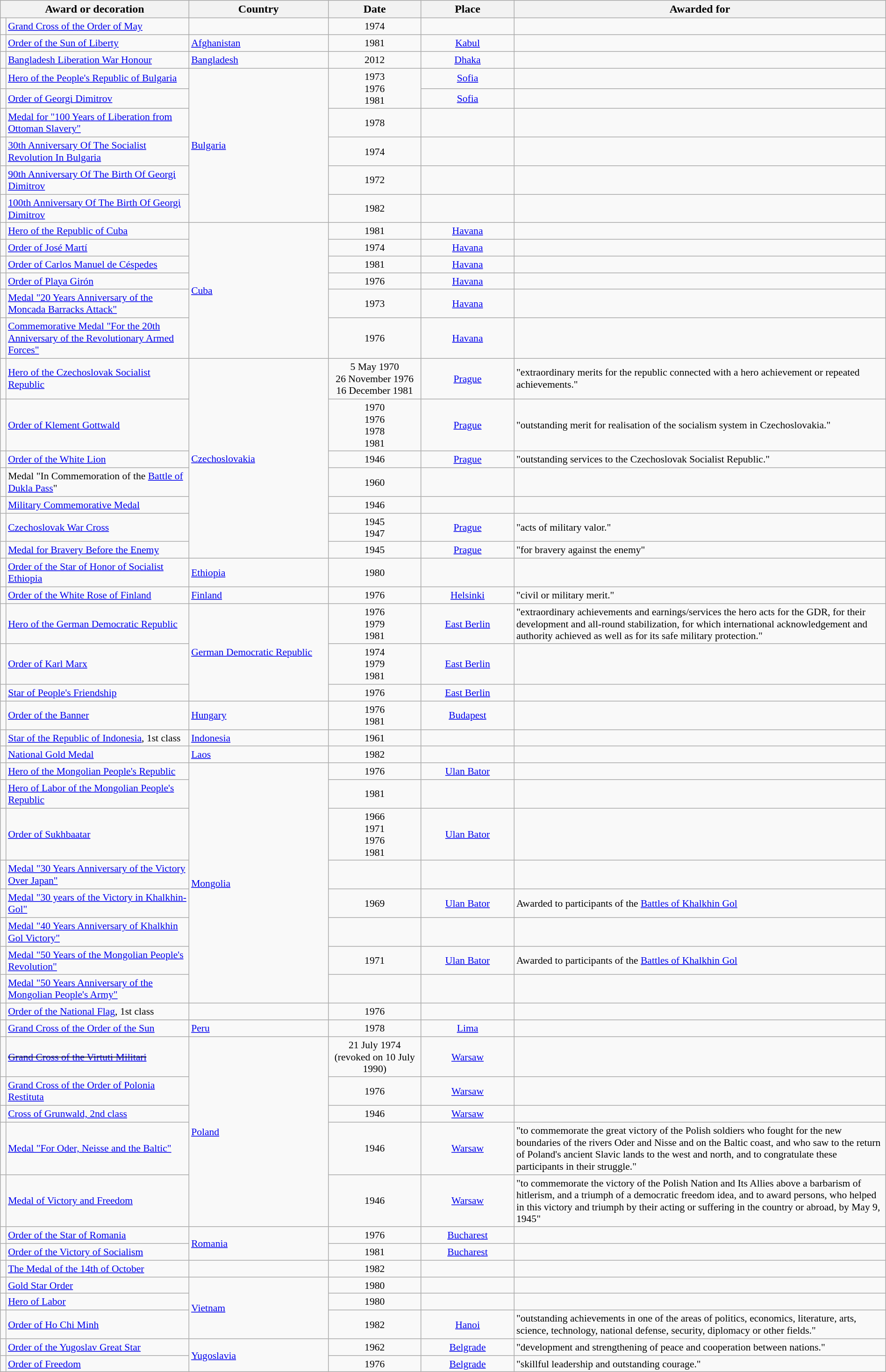<table class="wikitable sortable" width="100%">
<tr>
<th colspan="2" style="width:20%">Award or decoration</th>
<th scope="col" width="15%">Country</th>
<th scope="col" width="10%">Date</th>
<th scope="col" width="10%">Place</th>
<th scope="col" width="40%">Awarded for</th>
</tr>
<tr>
<td></td>
<td style="font-size:90%;"><a href='#'>Grand Cross of the Order of May</a></td>
<td style="font-size:90%;"></td>
<td style="text-align:center; font-size:90%;">1974</td>
<td style="text-align:center; font-size:90%;"></td>
<td style="font-size:90%;"></td>
</tr>
<tr>
<td></td>
<td style="font-size:90%;"><a href='#'>Order of the Sun of Liberty</a></td>
<td style="font-size:90%;"> <a href='#'>Afghanistan</a></td>
<td style="text-align:center; font-size:90%;">1981</td>
<td style="text-align:center; font-size:90%;"><a href='#'>Kabul</a></td>
<td style="font-size:90%;"></td>
</tr>
<tr>
<td></td>
<td style="font-size:90%;"><a href='#'>Bangladesh Liberation War Honour</a></td>
<td style="font-size:90%;"> <a href='#'>Bangladesh</a></td>
<td style="text-align:center; font-size:90%;">2012</td>
<td style="text-align:center; font-size:90%;"><a href='#'>Dhaka</a></td>
<td style="font-size:90%;"></td>
</tr>
<tr>
<td></td>
<td style="font-size:90%;"><a href='#'>Hero of the People's Republic of Bulgaria</a></td>
<td rowspan="6" style="font-size:90%;"> <a href='#'>Bulgaria</a></td>
<td style="text-align:center; font-size:90%;" rowspan="2">1973<br>1976<br>1981</td>
<td style="text-align:center; font-size:90%;"><a href='#'>Sofia</a></td>
<td style="font-size:90%;"></td>
</tr>
<tr>
<td></td>
<td style="font-size:90%;"><a href='#'>Order of Georgi Dimitrov</a></td>
<td style="text-align:center; font-size:90%;"><a href='#'>Sofia</a></td>
<td style="font-size:90%;"></td>
</tr>
<tr>
<td></td>
<td style="font-size:90%;"><a href='#'>Medal for "100 Years of Liberation from Ottoman Slavery"</a></td>
<td style="text-align:center; font-size:90%;">1978</td>
<td style="text-align:center; font-size:90%;"></td>
<td style="font-size:90%;"></td>
</tr>
<tr>
<td></td>
<td style="font-size:90%;"><a href='#'>30th Anniversary Of The Socialist Revolution In Bulgaria</a></td>
<td style="text-align:center; font-size:90%;">1974</td>
<td style="text-align:center; font-size:90%;"></td>
<td style="font-size:90%;"></td>
</tr>
<tr>
<td></td>
<td style="font-size:90%;"><a href='#'>90th Anniversary Of The Birth Of Georgi Dimitrov</a></td>
<td style="text-align:center; font-size:90%;">1972</td>
<td style="text-align:center; font-size:90%;"></td>
<td style="font-size:90%;"></td>
</tr>
<tr>
<td></td>
<td style="font-size:90%;"><a href='#'>100th Anniversary Of The Birth Of Georgi Dimitrov</a></td>
<td style="text-align:center; font-size:90%;">1982</td>
<td style="text-align:center; font-size:90%;"></td>
<td style="font-size:90%;"></td>
</tr>
<tr>
<td></td>
<td style="font-size:90%;"><a href='#'>Hero of the Republic of Cuba</a></td>
<td rowspan="6" style="font-size:90%;"> <a href='#'>Cuba</a></td>
<td style="text-align:center; font-size:90%;">1981</td>
<td style="text-align:center; font-size:90%;"><a href='#'>Havana</a></td>
<td style="font-size:90%;"></td>
</tr>
<tr>
<td></td>
<td style="font-size:90%;"><a href='#'>Order of José Martí</a></td>
<td style="text-align:center; font-size:90%;">1974</td>
<td style="text-align:center; font-size:90%;"><a href='#'>Havana</a></td>
<td style="font-size:90%;"></td>
</tr>
<tr>
<td></td>
<td style="font-size:90%;"><a href='#'>Order of Carlos Manuel de Céspedes</a></td>
<td style="text-align:center; font-size:90%;">1981</td>
<td style="text-align:center; font-size:90%;"><a href='#'>Havana</a></td>
<td style="font-size:90%;"></td>
</tr>
<tr>
<td></td>
<td style="font-size:90%;"><a href='#'>Order of Playa Girón</a></td>
<td style="text-align:center; font-size:90%;">1976</td>
<td style="text-align:center; font-size:90%;"><a href='#'>Havana</a></td>
<td style="font-size:90%;"></td>
</tr>
<tr>
<td></td>
<td style="font-size:90%;"><a href='#'>Medal "20 Years Anniversary of the Moncada Barracks Attack"</a></td>
<td style="text-align:center; font-size:90%;">1973</td>
<td style="text-align:center; font-size:90%;"><a href='#'>Havana</a></td>
<td style="font-size:90%;"></td>
</tr>
<tr>
<td></td>
<td style="font-size:90%;"><a href='#'>Commemorative Medal "For the 20th Anniversary of the Revolutionary Armed Forces"</a></td>
<td style="text-align:center; font-size:90%;">1976</td>
<td style="text-align:center; font-size:90%;"><a href='#'>Havana</a></td>
<td style="font-size:90%;"></td>
</tr>
<tr>
<td></td>
<td style="font-size:90%;"><a href='#'>Hero of the Czechoslovak Socialist Republic</a></td>
<td rowspan="7" style="font-size:90%;"> <a href='#'>Czechoslovakia</a></td>
<td style="text-align:center; font-size:90%;">5 May 1970<br>26 November 1976<br>16 December 1981</td>
<td style="text-align:center; font-size:90%;"><a href='#'>Prague</a></td>
<td style="font-size:90%;">"extraordinary merits for the republic connected with a hero achievement or repeated achievements."</td>
</tr>
<tr>
<td></td>
<td style="font-size:90%;"><a href='#'>Order of Klement Gottwald</a></td>
<td style="text-align:center; font-size:90%;">1970<br>1976<br>1978<br>1981</td>
<td style="text-align:center; font-size:90%;"><a href='#'>Prague</a></td>
<td style="font-size:90%;">"outstanding merit for realisation of the socialism system in Czechoslovakia."</td>
</tr>
<tr>
<td></td>
<td style="font-size:90%;"><a href='#'>Order of the White Lion</a></td>
<td style="text-align:center; font-size:90%;">1946</td>
<td style="text-align:center; font-size:90%;"><a href='#'>Prague</a></td>
<td style="font-size:90%;">"outstanding services to the Czechoslovak Socialist Republic."</td>
</tr>
<tr>
<td></td>
<td style="font-size:90%;">Medal "In Commemoration of the <a href='#'>Battle of Dukla Pass</a>"</td>
<td style="text-align:center; font-size:90%;">1960</td>
<td style="text-align:center; font-size:90%;"></td>
<td style="font-size:90%;"></td>
</tr>
<tr>
<td></td>
<td style="font-size:90%;"><a href='#'>Military Commemorative Medal</a></td>
<td style="text-align:center; font-size:90%;">1946</td>
<td style="text-align:center; font-size:90%;"></td>
<td style="font-size:90%;"></td>
</tr>
<tr>
<td></td>
<td style="font-size:90%;"><a href='#'>Czechoslovak War Cross</a></td>
<td style="text-align:center; font-size:90%;">1945<br>1947</td>
<td style="text-align:center; font-size:90%;"><a href='#'>Prague</a></td>
<td style="font-size:90%;">"acts of military valor."</td>
</tr>
<tr>
<td></td>
<td style="font-size:90%;"><a href='#'>Medal for Bravery Before the Enemy</a></td>
<td style="text-align:center; font-size:90%;">1945</td>
<td style="text-align:center; font-size:90%;"><a href='#'>Prague</a></td>
<td style="font-size:90%;">"for bravery against the enemy"</td>
</tr>
<tr>
<td></td>
<td style="font-size:90%;"><a href='#'>Order of the Star of Honor of Socialist Ethiopia</a></td>
<td style="font-size:90%;"> <a href='#'>Ethiopia</a></td>
<td style="text-align:center; font-size:90%;">1980</td>
<td style="text-align:center; font-size:90%;"></td>
<td style="font-size:90%;"></td>
</tr>
<tr>
<td></td>
<td style="font-size:90%;"><a href='#'>Order of the White Rose of Finland</a></td>
<td style="font-size:90%;"> <a href='#'>Finland</a></td>
<td style="text-align:center; font-size:90%;">1976</td>
<td style="text-align:center; font-size:90%;"><a href='#'>Helsinki</a></td>
<td style="font-size:90%;">"civil or military merit."</td>
</tr>
<tr>
<td></td>
<td style="font-size:90%;"><a href='#'>Hero of the German Democratic Republic</a></td>
<td rowspan="3" style="font-size:90%;"> <a href='#'>German Democratic Republic</a></td>
<td style="text-align:center; font-size:90%;">1976<br>1979<br>1981</td>
<td style="text-align:center; font-size:90%;"><a href='#'>East Berlin</a></td>
<td style="font-size:90%;">"extraordinary achievements and earnings/services the hero acts for the GDR, for their development and all-round stabilization, for which international acknowledgement and authority achieved as well as for its safe military protection."</td>
</tr>
<tr>
<td></td>
<td style="font-size:90%;"><a href='#'>Order of Karl Marx</a></td>
<td style="text-align:center; font-size:90%;">1974<br>1979<br>1981</td>
<td style="text-align:center; font-size:90%;"><a href='#'>East Berlin</a></td>
<td style="font-size:90%;"></td>
</tr>
<tr>
<td></td>
<td style="font-size:90%;"><a href='#'>Star of People's Friendship</a></td>
<td style="text-align:center; font-size:90%;">1976</td>
<td style="text-align:center; font-size:90%;"><a href='#'>East Berlin</a></td>
<td style="font-size:90%;"></td>
</tr>
<tr>
<td></td>
<td style="font-size:90%;"><a href='#'>Order of the Banner</a></td>
<td style="font-size:90%;"> <a href='#'>Hungary</a></td>
<td style="text-align:center; font-size:90%;">1976<br>1981</td>
<td style="text-align:center; font-size:90%;"><a href='#'>Budapest</a></td>
<td style="font-size:90%;"></td>
</tr>
<tr>
<td></td>
<td style="font-size:90%;"><a href='#'>Star of the Republic of Indonesia</a>, 1st class</td>
<td style="font-size:90%;"> <a href='#'>Indonesia</a></td>
<td style="text-align:center; font-size:90%;">1961</td>
<td style="text-align:center; font-size:90%;"></td>
<td style="font-size:90%;"></td>
</tr>
<tr>
<td></td>
<td style="font-size:90%;"><a href='#'>National Gold Medal</a></td>
<td style="font-size:90%;"> <a href='#'>Laos</a></td>
<td style="text-align:center; font-size:90%;">1982</td>
<td style="text-align:center; font-size:90%;"></td>
<td style="font-size:90%;"></td>
</tr>
<tr>
<td></td>
<td style="font-size:90%;"><a href='#'>Hero of the Mongolian People's Republic</a></td>
<td rowspan="8" style="font-size:90%;"> <a href='#'>Mongolia</a></td>
<td style="text-align:center; font-size:90%;">1976</td>
<td style="text-align:center; font-size:90%;"><a href='#'>Ulan Bator</a></td>
<td style="font-size:90%;"></td>
</tr>
<tr>
<td></td>
<td style="font-size:90%;"><a href='#'>Hero of Labor of the Mongolian People's Republic</a></td>
<td style="text-align:center; font-size:90%;">1981</td>
<td style="text-align:center; font-size:90%;"></td>
<td style="font-size:90%;"></td>
</tr>
<tr>
<td></td>
<td style="font-size:90%;"><a href='#'>Order of Sukhbaatar</a></td>
<td style="text-align:center; font-size:90%;">1966<br>1971<br>1976<br>1981</td>
<td style="text-align:center; font-size:90%;"><a href='#'>Ulan Bator</a></td>
<td style="font-size:90%;"></td>
</tr>
<tr>
<td></td>
<td style="font-size:90%;"><a href='#'>Medal "30 Years Anniversary of the Victory Over Japan"</a></td>
<td style="text-align:center; font-size:90%;"></td>
<td style="text-align:center; font-size:90%;"></td>
<td style="font-size:90%;"></td>
</tr>
<tr>
<td></td>
<td style="font-size:90%;"><a href='#'>Medal "30 years of the Victory in Khalkhin-Gol"</a></td>
<td style="text-align:center; font-size:90%;">1969</td>
<td style="text-align:center; font-size:90%;"><a href='#'>Ulan Bator</a></td>
<td style="font-size:90%;">Awarded to participants of the <a href='#'>Battles of Khalkhin Gol</a></td>
</tr>
<tr>
<td></td>
<td style="font-size:90%;"><a href='#'>Medal "40 Years Anniversary of Khalkhin Gol Victory"</a></td>
<td style="text-align:center; font-size:90%;"></td>
<td style="text-align:center; font-size:90%;"></td>
<td style="font-size:90%;"></td>
</tr>
<tr>
<td></td>
<td style="font-size:90%;"><a href='#'>Medal "50 Years of the Mongolian People's Revolution"</a></td>
<td style="text-align:center; font-size:90%;">1971</td>
<td style="text-align:center; font-size:90%;"><a href='#'>Ulan Bator</a></td>
<td style="font-size:90%;">Awarded to participants of the <a href='#'>Battles of Khalkhin Gol</a></td>
</tr>
<tr>
<td></td>
<td style="font-size:90%;"><a href='#'>Medal "50 Years Anniversary of the Mongolian People's Army"</a></td>
<td style="text-align:center; font-size:90%;"></td>
<td style="text-align:center; font-size:90%;"></td>
<td style="font-size:90%;"></td>
</tr>
<tr>
<td></td>
<td style="font-size:90%;"><a href='#'>Order of the National Flag</a>, 1st class</td>
<td style="font-size:90%;"></td>
<td style="text-align:center; font-size:90%;">1976</td>
<td style="text-align:center; font-size:90%;"></td>
<td style="font-size:90%;"></td>
</tr>
<tr>
<td></td>
<td style="font-size:90%;"><a href='#'>Grand Cross of the Order of the Sun</a></td>
<td style="font-size:90%;"> <a href='#'>Peru</a></td>
<td style="text-align:center; font-size:90%;">1978</td>
<td style="text-align:center; font-size:90%;"><a href='#'>Lima</a></td>
<td style="font-size:90%;"></td>
</tr>
<tr>
<td></td>
<td style="font-size:90%;"><s><a href='#'>Grand Cross of the Virtuti Militari</a></s></td>
<td rowspan="5" style="font-size:90%;"> <a href='#'>Poland</a></td>
<td style="text-align:center; font-size:90%;">21 July 1974<br> (revoked on 10 July 1990)</td>
<td style="text-align:center; font-size:90%;"><a href='#'>Warsaw</a></td>
<td style="font-size:90%;"></td>
</tr>
<tr>
<td></td>
<td style="font-size:90%;"><a href='#'>Grand Cross of the Order of Polonia Restituta</a></td>
<td style="text-align:center; font-size:90%;">1976</td>
<td style="text-align:center; font-size:90%;"><a href='#'>Warsaw</a></td>
<td style="font-size:90%;"></td>
</tr>
<tr>
<td></td>
<td style="font-size:90%;"><a href='#'>Cross of Grunwald, 2nd class</a></td>
<td style="text-align:center; font-size:90%;">1946</td>
<td style="text-align:center; font-size:90%;"><a href='#'>Warsaw</a></td>
<td style="font-size:90%;"></td>
</tr>
<tr>
<td></td>
<td style="font-size:90%;"><a href='#'>Medal "For Oder, Neisse and the Baltic"</a></td>
<td style="text-align:center; font-size:90%;">1946</td>
<td style="text-align:center; font-size:90%;"><a href='#'>Warsaw</a></td>
<td style="font-size:90%;">"to commemorate the great victory of the Polish soldiers who fought for the new boundaries of the rivers Oder and Nisse and on the Baltic coast, and who saw to the return of Poland's ancient Slavic lands to the west and north, and to congratulate these participants in their struggle."</td>
</tr>
<tr>
<td></td>
<td style="font-size:90%;"><a href='#'>Medal of Victory and Freedom</a></td>
<td style="text-align:center; font-size:90%;">1946</td>
<td style="text-align:center; font-size:90%;"><a href='#'>Warsaw</a></td>
<td style="font-size:90%;">"to commemorate the victory of the Polish Nation and Its Allies above a barbarism of hitlerism, and a triumph of a democratic freedom idea, and to award persons, who helped in this victory and triumph by their acting or suffering in the country or abroad, by May 9, 1945"</td>
</tr>
<tr>
<td></td>
<td style="font-size:90%;"><a href='#'>Order of the Star of Romania</a></td>
<td rowspan="2" style="font-size:90%;"> <a href='#'>Romania</a></td>
<td style="text-align:center; font-size:90%;">1976</td>
<td style="text-align:center; font-size:90%;"><a href='#'>Bucharest</a></td>
<td style="font-size:90%;"></td>
</tr>
<tr>
<td></td>
<td style="font-size:90%;"><a href='#'>Order of the Victory of Socialism</a></td>
<td style="text-align:center; font-size:90%;">1981</td>
<td style="text-align:center; font-size:90%;"><a href='#'>Bucharest</a></td>
<td style="font-size:90%;"></td>
</tr>
<tr>
<td></td>
<td style="font-size:90%;"><a href='#'>The Medal of the 14th of October</a></td>
<td style="font-size:90%;"></td>
<td style="text-align:center; font-size:90%;">1982</td>
<td style="text-align:center; font-size:90%;"></td>
<td style="font-size:90%;"></td>
</tr>
<tr>
<td></td>
<td style="font-size:90%;"><a href='#'>Gold Star Order</a></td>
<td rowspan="3" style="font-size:90%;"> <a href='#'>Vietnam</a></td>
<td style="text-align:center; font-size:90%;">1980</td>
<td style="text-align:center; font-size:90%;"></td>
<td style="font-size:90%;"></td>
</tr>
<tr>
<td></td>
<td style="font-size:90%;"><a href='#'>Hero of Labor</a></td>
<td style="text-align:center; font-size:90%;">1980</td>
<td style="text-align:center; font-size:90%;"></td>
<td style="font-size:90%;"></td>
</tr>
<tr>
<td></td>
<td style="font-size:90%;"><a href='#'>Order of Ho Chi Minh</a></td>
<td style="text-align:center; font-size:90%;">1982</td>
<td style="text-align:center; font-size:90%;"><a href='#'>Hanoi</a></td>
<td style="font-size:90%;">"outstanding achievements in one of the areas of politics, economics, literature, arts, science, technology, national defense, security, diplomacy or other fields."</td>
</tr>
<tr>
<td></td>
<td style="font-size:90%;"><a href='#'>Order of the Yugoslav Great Star</a></td>
<td rowspan="2" style="font-size:90%;"> <a href='#'>Yugoslavia</a></td>
<td style="text-align:center; font-size:90%;">1962</td>
<td style="text-align:center; font-size:90%;"><a href='#'>Belgrade</a></td>
<td style="font-size:90%;">"development and strengthening of peace and cooperation between nations."</td>
</tr>
<tr>
<td></td>
<td style="font-size:90%;"><a href='#'>Order of Freedom</a></td>
<td style="text-align:center; font-size:90%;">1976</td>
<td style="text-align:center; font-size:90%;"><a href='#'>Belgrade</a></td>
<td style="font-size:90%;">"skillful leadership and outstanding courage."</td>
</tr>
</table>
